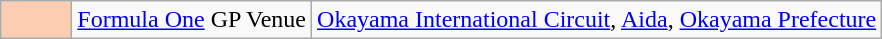<table class="wikitable">
<tr>
<td width="40px" align="center" style="background-color:#FBCEB1"></td>
<td><a href='#'>Formula One</a> GP Venue</td>
<td><a href='#'>Okayama International Circuit</a>, <a href='#'>Aida</a>, <a href='#'>Okayama Prefecture</a></td>
</tr>
</table>
